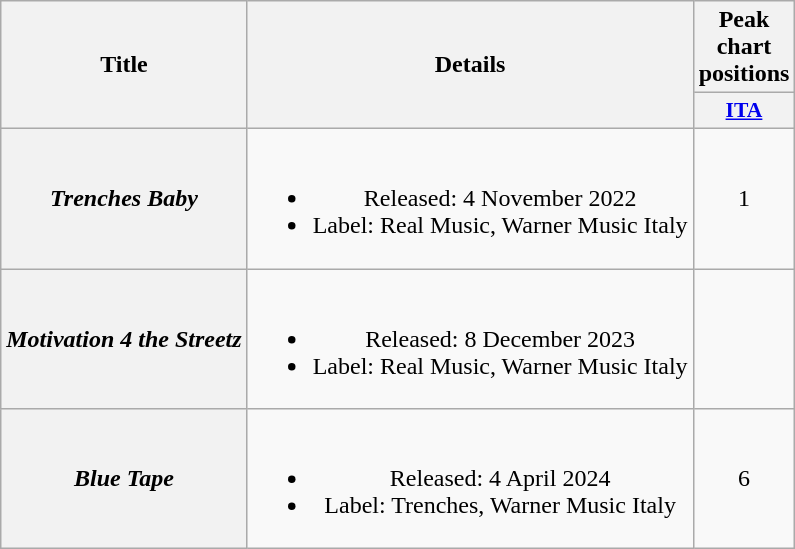<table class="wikitable plainrowheaders" style="text-align:center">
<tr>
<th scope="col" rowspan="2">Title</th>
<th scope="col" rowspan="2">Details</th>
<th scope="col" rowspan="1">Peak chart positions</th>
</tr>
<tr>
<th scope="col" style="width:3em;font-size:90%;"><a href='#'>ITA</a><br></th>
</tr>
<tr>
<th scope="row"><em>Trenches Baby</em></th>
<td><br><ul><li>Released: 4 November 2022</li><li>Label: Real Music, Warner Music Italy</li></ul></td>
<td>1</td>
</tr>
<tr>
<th scope="row"><em>Motivation 4 the Streetz</em> <br></th>
<td><br><ul><li>Released: 8 December 2023</li><li>Label: Real Music, Warner Music Italy</li></ul></td>
</tr>
<tr>
<th scope="row"><em>Blue Tape</em></th>
<td><br><ul><li>Released: 4 April 2024</li><li>Label: Trenches, Warner Music Italy</li></ul></td>
<td>6<br></td>
</tr>
</table>
